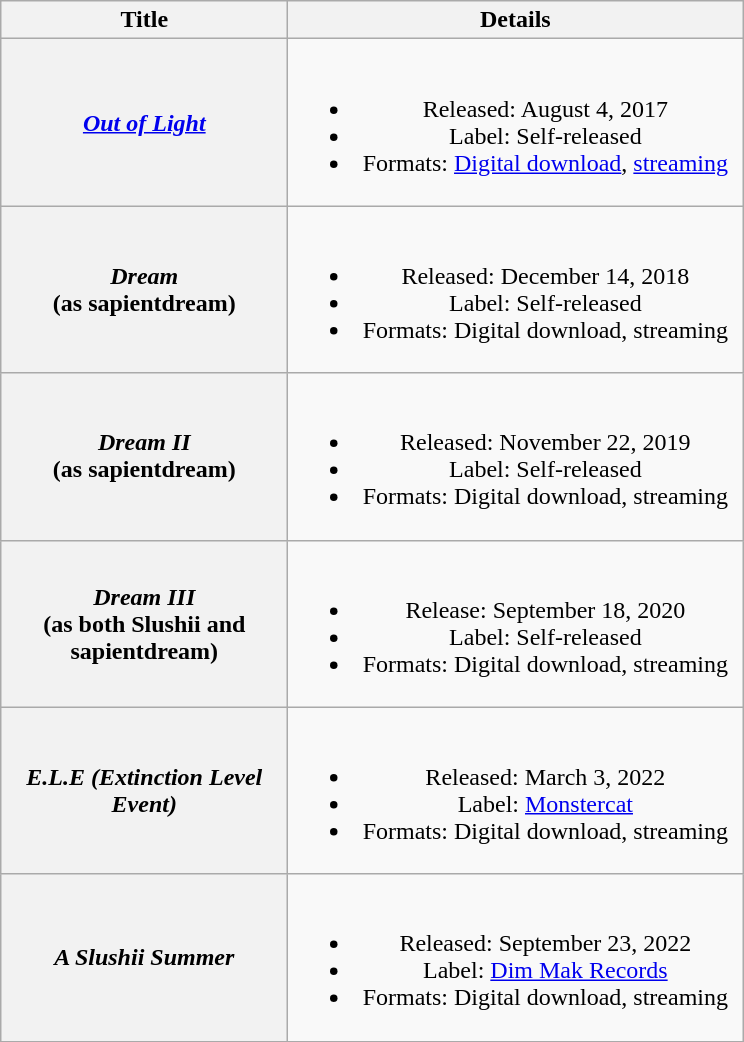<table class="wikitable plainrowheaders" style="text-align:center;">
<tr>
<th scope="col" style="width:11.5em;">Title</th>
<th scope="col" style="width:18.5em;">Details</th>
</tr>
<tr>
<th scope="row"><em><a href='#'>Out of Light</a></em></th>
<td><br><ul><li>Released: August 4, 2017</li><li>Label: Self-released</li><li>Formats: <a href='#'>Digital download</a>, <a href='#'>streaming</a></li></ul></td>
</tr>
<tr>
<th scope="row"><em>Dream</em> <br><span>(as sapientdream)</span></th>
<td><br><ul><li>Released: December 14, 2018</li><li>Label: Self-released</li><li>Formats: Digital download, streaming</li></ul></td>
</tr>
<tr>
<th scope="row"><em>Dream II</em> <br><span>(as sapientdream)</span></th>
<td><br><ul><li>Released: November 22, 2019</li><li>Label: Self-released</li><li>Formats: Digital download, streaming</li></ul></td>
</tr>
<tr>
<th scope="row"><em>Dream III</em> <br><span>(as both Slushii and sapientdream)</span></th>
<td><br><ul><li>Release: September 18, 2020</li><li>Label: Self-released</li><li>Formats: Digital download, streaming</li></ul></td>
</tr>
<tr>
<th scope="row"><em>E.L.E (Extinction Level Event)</em></th>
<td><br><ul><li>Released: March 3, 2022</li><li>Label: <a href='#'>Monstercat</a></li><li>Formats: Digital download, streaming</li></ul></td>
</tr>
<tr>
<th scope="row"><em>A Slushii Summer</em></th>
<td><br><ul><li>Released: September 23, 2022</li><li>Label: <a href='#'>Dim Mak Records</a></li><li>Formats: Digital download, streaming</li></ul></td>
</tr>
<tr>
</tr>
</table>
